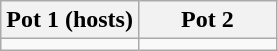<table class="wikitable">
<tr>
<th width=50%>Pot 1 (hosts)</th>
<th width=50%>Pot 2</th>
</tr>
<tr style="vertical-align:top">
<td></td>
<td></td>
</tr>
</table>
